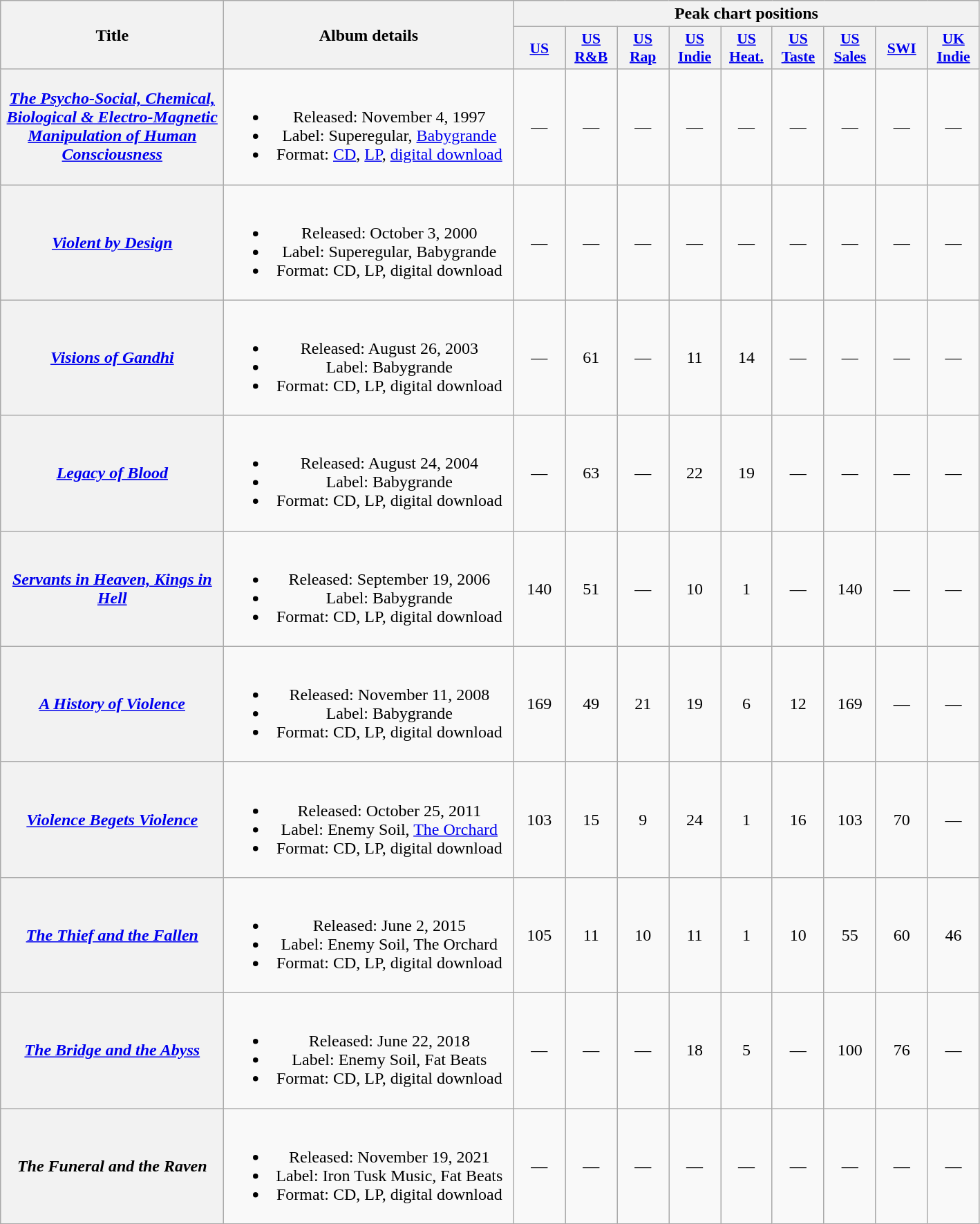<table class="wikitable plainrowheaders" style="text-align:center;">
<tr>
<th scope="col" rowspan="2" style="width:13em;">Title</th>
<th scope="col" rowspan="2" style="width:17em;">Album details</th>
<th colspan="9" scope="col">Peak chart positions</th>
</tr>
<tr>
<th style="width:3em; font-size:90%"><a href='#'>US</a><br></th>
<th style="width:3em; font-size:90%"><a href='#'>US<br>R&B</a><br></th>
<th style="width:3em; font-size:90%"><a href='#'>US<br>Rap</a><br></th>
<th style="width:3em; font-size:90%"><a href='#'>US Indie</a><br></th>
<th style="width:3em; font-size:90%"><a href='#'>US Heat.</a><br></th>
<th style="width:3em; font-size:90%"><a href='#'>US Taste</a><br></th>
<th style="width:3em; font-size:90%"><a href='#'>US Sales</a><br></th>
<th style="width:3em; font-size:90%"><a href='#'>SWI</a><br></th>
<th style="width:3em; font-size:90%"><a href='#'>UK Indie</a> <br></th>
</tr>
<tr>
<th scope="row"><em><a href='#'>The Psycho-Social, Chemical, Biological & Electro-Magnetic Manipulation of Human Consciousness</a></em></th>
<td><br><ul><li>Released: November 4, 1997</li><li>Label: Superegular, <a href='#'>Babygrande</a></li><li>Format: <a href='#'>CD</a>, <a href='#'>LP</a>, <a href='#'>digital download</a></li></ul></td>
<td>—</td>
<td>—</td>
<td>—</td>
<td>—</td>
<td>—</td>
<td>—</td>
<td>—</td>
<td>—</td>
<td>—</td>
</tr>
<tr>
<th scope="row"><em><a href='#'>Violent by Design</a></em></th>
<td><br><ul><li>Released: October 3, 2000</li><li>Label: Superegular, Babygrande</li><li>Format: CD, LP, digital download</li></ul></td>
<td>—</td>
<td>—</td>
<td>—</td>
<td>—</td>
<td>—</td>
<td>—</td>
<td>—</td>
<td>—</td>
<td>—</td>
</tr>
<tr>
<th scope="row"><em><a href='#'>Visions of Gandhi</a></em></th>
<td><br><ul><li>Released: August 26, 2003</li><li>Label: Babygrande</li><li>Format: CD, LP, digital download</li></ul></td>
<td>—</td>
<td>61</td>
<td>—</td>
<td>11</td>
<td>14</td>
<td>—</td>
<td>—</td>
<td>—</td>
<td>—</td>
</tr>
<tr>
<th scope="row"><em><a href='#'>Legacy of Blood</a></em></th>
<td><br><ul><li>Released: August 24, 2004</li><li>Label: Babygrande</li><li>Format: CD, LP, digital download</li></ul></td>
<td>—</td>
<td>63</td>
<td>—</td>
<td>22</td>
<td>19</td>
<td>—</td>
<td>—</td>
<td>—</td>
<td>—</td>
</tr>
<tr>
<th scope="row"><em><a href='#'>Servants in Heaven, Kings in Hell</a></em></th>
<td><br><ul><li>Released: September 19, 2006</li><li>Label: Babygrande</li><li>Format: CD, LP, digital download</li></ul></td>
<td>140</td>
<td>51</td>
<td>—</td>
<td>10</td>
<td>1</td>
<td>—</td>
<td>140</td>
<td>—</td>
<td>—</td>
</tr>
<tr>
<th scope="row"><em><a href='#'>A History of Violence</a></em></th>
<td><br><ul><li>Released: November 11, 2008</li><li>Label: Babygrande</li><li>Format: CD, LP, digital download</li></ul></td>
<td>169</td>
<td>49</td>
<td>21</td>
<td>19</td>
<td>6</td>
<td>12</td>
<td>169</td>
<td>—</td>
<td>—</td>
</tr>
<tr>
<th scope="row"><em><a href='#'>Violence Begets Violence</a></em></th>
<td><br><ul><li>Released: October 25, 2011</li><li>Label: Enemy Soil, <a href='#'>The Orchard</a></li><li>Format: CD, LP, digital download</li></ul></td>
<td>103</td>
<td>15</td>
<td>9</td>
<td>24</td>
<td>1</td>
<td>16</td>
<td>103</td>
<td>70</td>
<td>—</td>
</tr>
<tr>
<th scope="row"><em><a href='#'>The Thief and the Fallen</a></em></th>
<td><br><ul><li>Released: June 2, 2015</li><li>Label: Enemy Soil, The Orchard</li><li>Format: CD, LP, digital download</li></ul></td>
<td>105</td>
<td>11</td>
<td>10</td>
<td>11</td>
<td>1</td>
<td>10</td>
<td>55</td>
<td>60</td>
<td>46</td>
</tr>
<tr>
<th scope="row"><em><a href='#'>The Bridge and the Abyss</a></em></th>
<td><br><ul><li>Released: June 22, 2018</li><li>Label: Enemy Soil, Fat Beats</li><li>Format: CD, LP, digital download</li></ul></td>
<td>—</td>
<td>—</td>
<td>—</td>
<td>18</td>
<td>5</td>
<td>—</td>
<td>100</td>
<td>76</td>
<td>—</td>
</tr>
<tr>
<th scope="row"><em>The Funeral and the Raven</em></th>
<td><br><ul><li>Released: November 19, 2021</li><li>Label: Iron Tusk Music, Fat Beats</li><li>Format: CD, LP, digital download</li></ul></td>
<td>—</td>
<td>—</td>
<td>—</td>
<td>—</td>
<td>—</td>
<td>—</td>
<td>—</td>
<td>—</td>
<td>—</td>
</tr>
</table>
